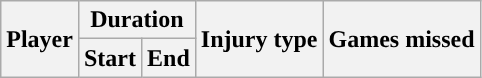<table class="wikitable sortable collapsible collapsed" style="text-align:center;">
<tr>
<th rowspan="2">Player</th>
<th colspan="2">Duration</th>
<th rowspan="2">Injury type</th>
<th rowspan="2">Games missed</th>
</tr>
<tr>
<th>Start</th>
<th>End<br></th>
</tr>
</table>
